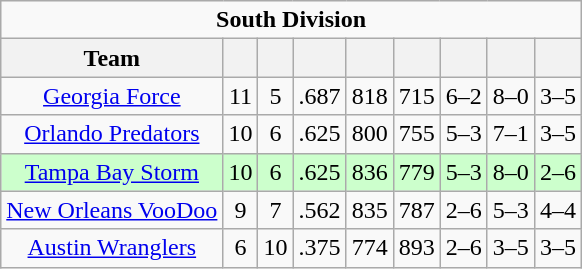<table class="wikitable">
<tr>
<td colspan="9" align="center"><strong>South Division</strong></td>
</tr>
<tr>
<th align="center">Team</th>
<th align="center"></th>
<th align="center"></th>
<th align="center"></th>
<th align="center"></th>
<th align="center"></th>
<th align="center"></th>
<th align="center"></th>
<th align="center"></th>
</tr>
<tr>
<td align="center"><a href='#'>Georgia Force</a></td>
<td align="center">11</td>
<td align="center">5</td>
<td align="center">.687</td>
<td align="center">818</td>
<td align="center">715</td>
<td align="center">6–2</td>
<td align="center">8–0</td>
<td align="center">3–5</td>
</tr>
<tr>
<td align="center"><a href='#'>Orlando Predators</a></td>
<td align="center">10</td>
<td align="center">6</td>
<td align="center">.625</td>
<td align="center">800</td>
<td align="center">755</td>
<td align="center">5–3</td>
<td align="center">7–1</td>
<td align="center">3–5</td>
</tr>
<tr bgcolor=#ccffcc>
<td align="center"><a href='#'>Tampa Bay Storm</a></td>
<td align="center">10</td>
<td align="center">6</td>
<td align="center">.625</td>
<td align="center">836</td>
<td align="center">779</td>
<td align="center">5–3</td>
<td align="center">8–0</td>
<td align="center">2–6</td>
</tr>
<tr>
<td align="center"><a href='#'>New Orleans VooDoo</a></td>
<td align="center">9</td>
<td align="center">7</td>
<td align="center">.562</td>
<td align="center">835</td>
<td align="center">787</td>
<td align="center">2–6</td>
<td align="center">5–3</td>
<td align="center">4–4</td>
</tr>
<tr>
<td align="center"><a href='#'>Austin Wranglers</a></td>
<td align="center">6</td>
<td align="center">10</td>
<td align="center">.375</td>
<td align="center">774</td>
<td align="center">893</td>
<td align="center">2–6</td>
<td align="center">3–5</td>
<td align="center">3–5</td>
</tr>
</table>
